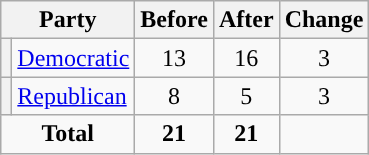<table class="wikitable" style="text-align:center;">
<tr>
<th colspan="2">Party</th>
<th>Before</th>
<th>After</th>
<th>Change</th>
</tr>
<tr>
<th style="background-color:"></th>
<td style="text-align:left;"><a href='#'>Democratic</a></td>
<td>13</td>
<td>16</td>
<td> 3</td>
</tr>
<tr>
<th style="background-color:"></th>
<td style="text-align:left;"><a href='#'>Republican</a></td>
<td>8</td>
<td>5</td>
<td> 3</td>
</tr>
<tr>
<td colspan="2"><strong>Total</strong></td>
<td><strong>21</strong></td>
<td><strong>21</strong></td>
<td></td>
</tr>
</table>
